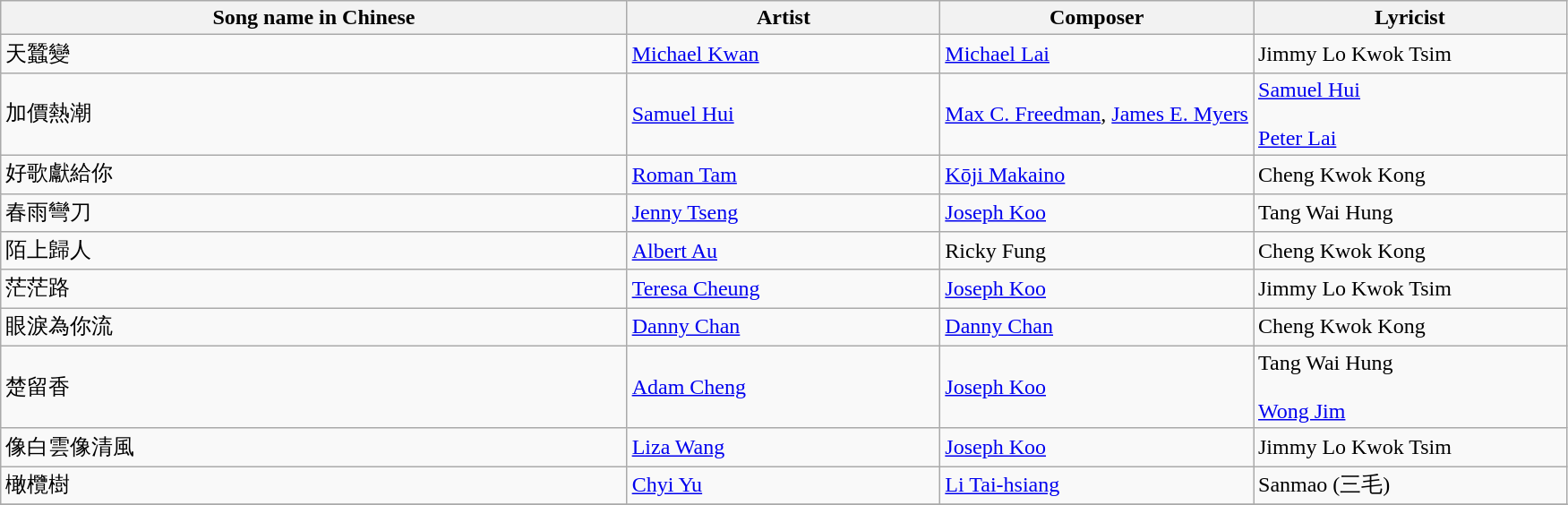<table class="wikitable">
<tr>
<th width=40%>Song name in Chinese</th>
<th width=20%>Artist</th>
<th width=20%>Composer</th>
<th width=20%>Lyricist</th>
</tr>
<tr>
<td>天蠶變</td>
<td><a href='#'>Michael Kwan</a></td>
<td><a href='#'>Michael Lai</a></td>
<td>Jimmy Lo Kwok Tsim</td>
</tr>
<tr>
<td>加價熱潮</td>
<td><a href='#'>Samuel Hui</a></td>
<td><a href='#'>Max C. Freedman</a>, <a href='#'>James E. Myers</a></td>
<td><a href='#'>Samuel Hui</a><br><br><a href='#'>Peter Lai</a></td>
</tr>
<tr>
<td>好歌獻給你</td>
<td><a href='#'>Roman Tam</a></td>
<td><a href='#'>Kōji Makaino</a></td>
<td>Cheng Kwok Kong</td>
</tr>
<tr>
<td>春雨彎刀</td>
<td><a href='#'>Jenny Tseng</a></td>
<td><a href='#'>Joseph Koo</a></td>
<td>Tang Wai Hung</td>
</tr>
<tr>
<td>陌上歸人</td>
<td><a href='#'>Albert Au</a></td>
<td>Ricky Fung</td>
<td>Cheng Kwok Kong</td>
</tr>
<tr>
<td>茫茫路</td>
<td><a href='#'>Teresa Cheung</a></td>
<td><a href='#'>Joseph Koo</a></td>
<td>Jimmy Lo Kwok Tsim</td>
</tr>
<tr>
<td>眼淚為你流</td>
<td><a href='#'>Danny Chan</a></td>
<td><a href='#'>Danny Chan</a></td>
<td>Cheng Kwok Kong</td>
</tr>
<tr>
<td>楚留香</td>
<td><a href='#'>Adam Cheng</a></td>
<td><a href='#'>Joseph Koo</a></td>
<td>Tang Wai Hung<br><br><a href='#'>Wong Jim</a></td>
</tr>
<tr>
<td>像白雲像清風</td>
<td><a href='#'>Liza Wang</a></td>
<td><a href='#'>Joseph Koo</a></td>
<td>Jimmy Lo Kwok Tsim</td>
</tr>
<tr>
<td>橄欖樹</td>
<td><a href='#'>Chyi Yu</a></td>
<td><a href='#'>Li Tai-hsiang</a></td>
<td>Sanmao (三毛)</td>
</tr>
<tr>
</tr>
</table>
